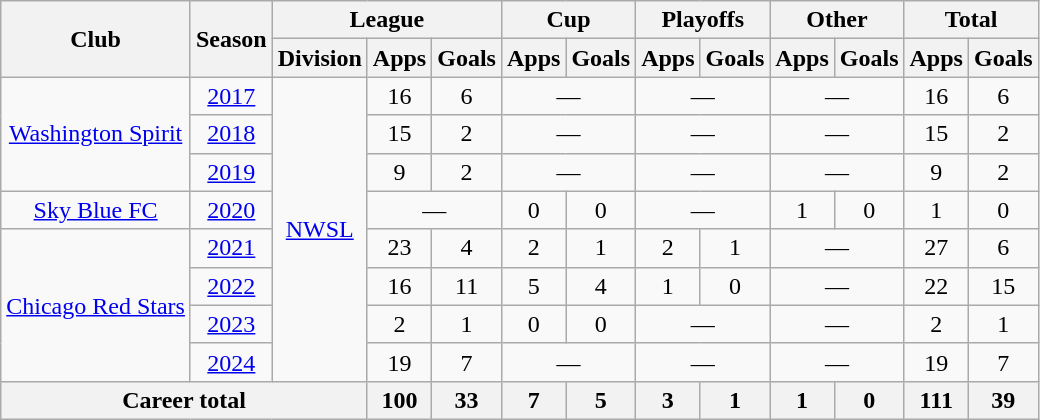<table class="wikitable" style="text-align: center;">
<tr>
<th rowspan="2">Club</th>
<th rowspan="2">Season</th>
<th colspan="3">League</th>
<th colspan="2">Cup</th>
<th colspan="2">Playoffs</th>
<th colspan="2">Other</th>
<th colspan="2">Total</th>
</tr>
<tr>
<th>Division</th>
<th>Apps</th>
<th>Goals</th>
<th>Apps</th>
<th>Goals</th>
<th>Apps</th>
<th>Goals</th>
<th>Apps</th>
<th>Goals</th>
<th>Apps</th>
<th>Goals</th>
</tr>
<tr>
<td rowspan="3"><a href='#'>Washington Spirit</a></td>
<td><a href='#'>2017</a></td>
<td rowspan="8"><a href='#'>NWSL</a></td>
<td>16</td>
<td>6</td>
<td colspan="2">—</td>
<td colspan="2">—</td>
<td colspan="2">—</td>
<td>16</td>
<td>6</td>
</tr>
<tr>
<td><a href='#'>2018</a></td>
<td>15</td>
<td>2</td>
<td colspan="2">—</td>
<td colspan="2">—</td>
<td colspan="2">—</td>
<td>15</td>
<td>2</td>
</tr>
<tr>
<td><a href='#'>2019</a></td>
<td>9</td>
<td>2</td>
<td colspan="2">—</td>
<td colspan="2">—</td>
<td colspan="2">—</td>
<td>9</td>
<td>2</td>
</tr>
<tr>
<td><a href='#'>Sky Blue FC</a></td>
<td><a href='#'>2020</a></td>
<td colspan="2">—</td>
<td>0</td>
<td>0</td>
<td colspan="2">—</td>
<td>1</td>
<td>0</td>
<td>1</td>
<td>0</td>
</tr>
<tr>
<td rowspan="4"><a href='#'>Chicago Red Stars</a></td>
<td><a href='#'>2021</a></td>
<td>23</td>
<td>4</td>
<td>2</td>
<td>1</td>
<td>2</td>
<td>1</td>
<td colspan="2">—</td>
<td>27</td>
<td>6</td>
</tr>
<tr>
<td><a href='#'>2022</a></td>
<td>16</td>
<td>11</td>
<td>5</td>
<td>4</td>
<td>1</td>
<td>0</td>
<td colspan="2">—</td>
<td>22</td>
<td>15</td>
</tr>
<tr>
<td><a href='#'>2023</a></td>
<td>2</td>
<td>1</td>
<td>0</td>
<td>0</td>
<td colspan="2">—</td>
<td colspan="2">—</td>
<td>2</td>
<td>1</td>
</tr>
<tr>
<td><a href='#'>2024</a></td>
<td>19</td>
<td>7</td>
<td colspan="2">—</td>
<td colspan="2">—</td>
<td colspan="2">—</td>
<td>19</td>
<td>7</td>
</tr>
<tr>
<th colspan="3">Career total</th>
<th>100</th>
<th>33</th>
<th>7</th>
<th>5</th>
<th>3</th>
<th>1</th>
<th>1</th>
<th>0</th>
<th>111</th>
<th>39</th>
</tr>
</table>
